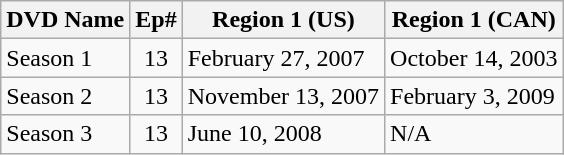<table class="wikitable">
<tr>
<th>DVD Name</th>
<th>Ep#</th>
<th>Region 1 (US)</th>
<th>Region 1 (CAN)</th>
</tr>
<tr>
<td>Season 1</td>
<td style="text-align:center;">13</td>
<td>February 27, 2007</td>
<td>October 14, 2003</td>
</tr>
<tr>
<td>Season 2</td>
<td style="text-align:center;">13</td>
<td>November 13, 2007</td>
<td>February 3, 2009</td>
</tr>
<tr>
<td>Season 3</td>
<td style="text-align:center;">13</td>
<td>June 10, 2008</td>
<td>N/A</td>
</tr>
</table>
